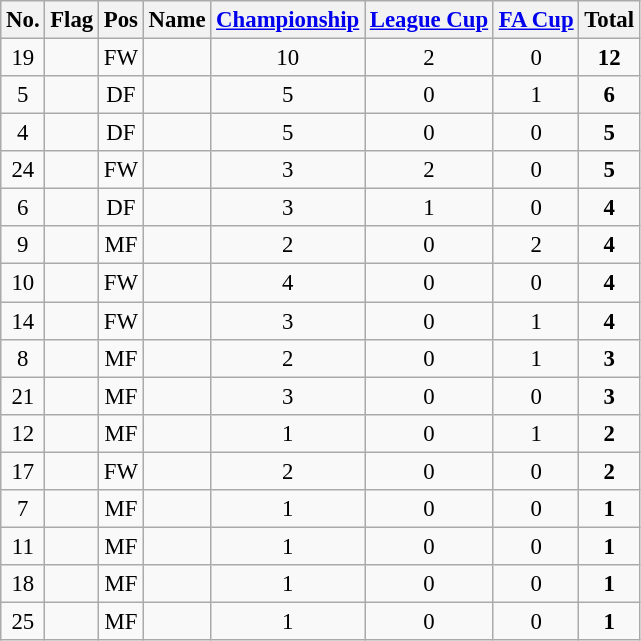<table class="wikitable sortable" style="text-align:center; font-size:95%">
<tr>
<th>No.</th>
<th>Flag</th>
<th>Pos</th>
<th>Name</th>
<th><a href='#'>Championship</a></th>
<th><a href='#'>League Cup</a></th>
<th><a href='#'>FA Cup</a></th>
<th>Total</th>
</tr>
<tr>
<td>19</td>
<td></td>
<td>FW</td>
<td></td>
<td>10</td>
<td>2</td>
<td>0</td>
<td> <strong>12</strong></td>
</tr>
<tr>
<td>5</td>
<td></td>
<td>DF</td>
<td></td>
<td>5</td>
<td>0</td>
<td>1</td>
<td> <strong>6</strong></td>
</tr>
<tr>
<td>4</td>
<td></td>
<td>DF</td>
<td></td>
<td>5</td>
<td>0</td>
<td>0</td>
<td> <strong>5</strong></td>
</tr>
<tr>
<td>24</td>
<td></td>
<td>FW</td>
<td></td>
<td>3</td>
<td>2</td>
<td>0</td>
<td> <strong>5</strong></td>
</tr>
<tr>
<td>6</td>
<td></td>
<td>DF</td>
<td></td>
<td>3</td>
<td>1</td>
<td>0</td>
<td> <strong>4</strong></td>
</tr>
<tr>
<td>9</td>
<td></td>
<td>MF</td>
<td></td>
<td>2</td>
<td>0</td>
<td>2</td>
<td> <strong>4</strong></td>
</tr>
<tr>
<td>10</td>
<td></td>
<td>FW</td>
<td></td>
<td>4</td>
<td>0</td>
<td>0</td>
<td> <strong>4</strong></td>
</tr>
<tr>
<td>14</td>
<td></td>
<td>FW</td>
<td></td>
<td>3</td>
<td>0</td>
<td>1</td>
<td> <strong>4</strong></td>
</tr>
<tr>
<td>8</td>
<td></td>
<td>MF</td>
<td></td>
<td>2</td>
<td>0</td>
<td>1</td>
<td> <strong>3</strong></td>
</tr>
<tr>
<td>21</td>
<td></td>
<td>MF</td>
<td></td>
<td>3</td>
<td>0</td>
<td>0</td>
<td> <strong>3</strong></td>
</tr>
<tr>
<td>12</td>
<td></td>
<td>MF</td>
<td></td>
<td>1</td>
<td>0</td>
<td>1</td>
<td> <strong>2</strong></td>
</tr>
<tr>
<td>17</td>
<td></td>
<td>FW</td>
<td></td>
<td>2</td>
<td>0</td>
<td>0</td>
<td> <strong>2</strong></td>
</tr>
<tr>
<td>7</td>
<td></td>
<td>MF</td>
<td></td>
<td>1</td>
<td>0</td>
<td>0</td>
<td> <strong>1</strong></td>
</tr>
<tr>
<td>11</td>
<td></td>
<td>MF</td>
<td></td>
<td>1</td>
<td>0</td>
<td>0</td>
<td> <strong>1</strong></td>
</tr>
<tr>
<td>18</td>
<td></td>
<td>MF</td>
<td></td>
<td>1</td>
<td>0</td>
<td>0</td>
<td> <strong>1</strong></td>
</tr>
<tr>
<td>25</td>
<td></td>
<td>MF</td>
<td></td>
<td>1</td>
<td>0</td>
<td>0</td>
<td> <strong>1</strong></td>
</tr>
</table>
